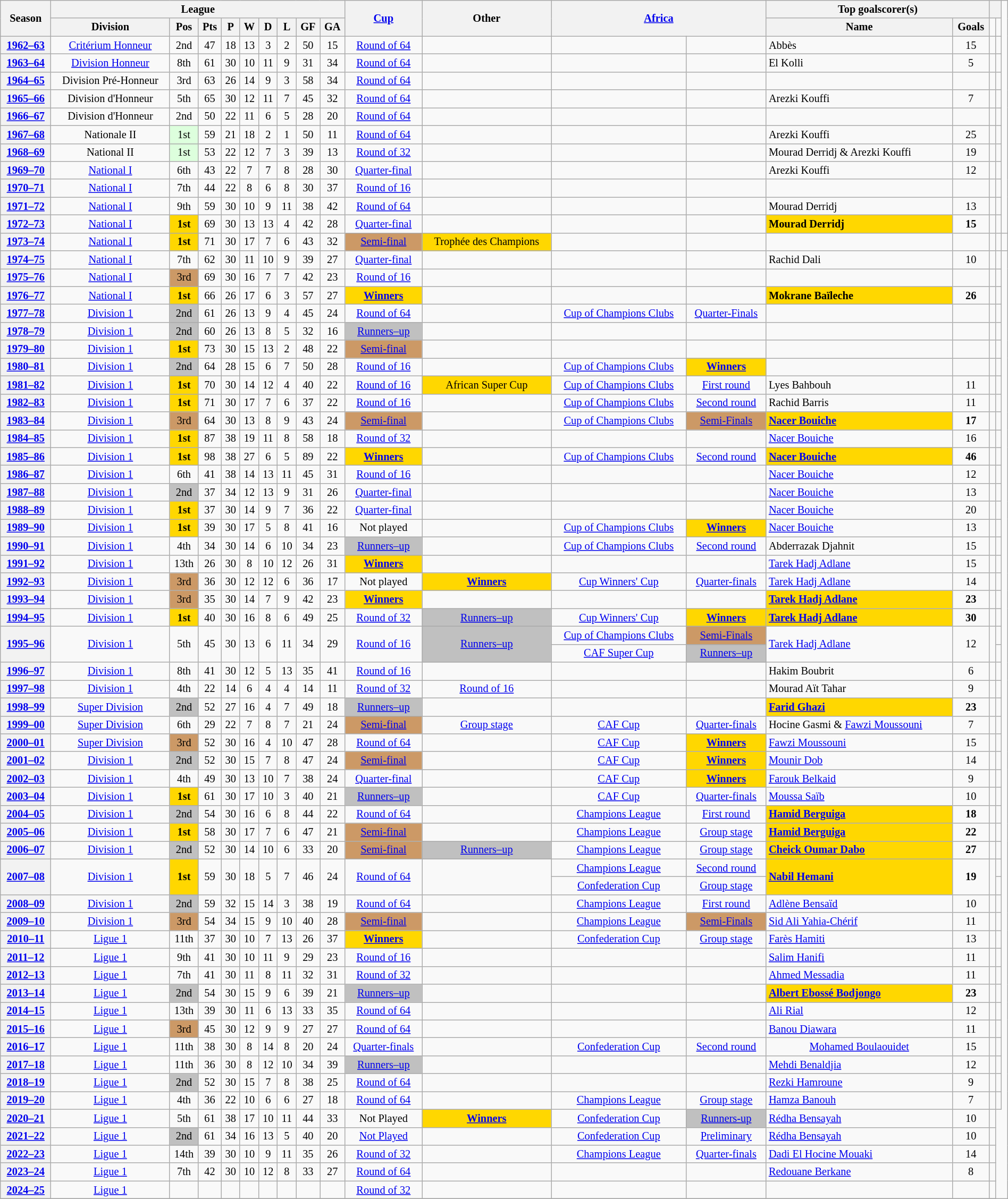<table class="wikitable" style="text-align:center; font-size:85%;width:100%; text-align:center">
<tr>
<th rowspan=2>Season</th>
<th colspan=9>League</th>
<th rowspan=2><a href='#'>Cup</a></th>
<th rowspan=2>Other</th>
<th rowspan=2 colspan=2><a href='#'>Africa</a></th>
<th colspan=2>Top goalscorer(s)</th>
<th colspan=2></th>
</tr>
<tr>
<th>Division</th>
<th>Pos</th>
<th>Pts</th>
<th>P</th>
<th>W</th>
<th>D</th>
<th>L</th>
<th>GF</th>
<th>GA</th>
<th>Name</th>
<th>Goals</th>
<td></td>
<td></td>
</tr>
<tr>
<th><a href='#'>1962–63</a></th>
<td><a href='#'>Critérium Honneur</a></td>
<td>2nd</td>
<td>47</td>
<td>18</td>
<td>13</td>
<td>3</td>
<td>2</td>
<td>50</td>
<td>15</td>
<td><a href='#'>Round of 64</a></td>
<td></td>
<td></td>
<td></td>
<td align=left> Abbès</td>
<td>15</td>
<td></td>
<td></td>
</tr>
<tr>
<th><a href='#'>1963–64</a></th>
<td><a href='#'>Division Honneur</a></td>
<td>8th</td>
<td>61</td>
<td>30</td>
<td>10</td>
<td>11</td>
<td>9</td>
<td>31</td>
<td>34</td>
<td><a href='#'>Round of 64</a></td>
<td></td>
<td></td>
<td></td>
<td align=left> El Kolli</td>
<td>5</td>
<td></td>
<td></td>
</tr>
<tr>
<th><a href='#'>1964–65</a></th>
<td>Division Pré-Honneur</td>
<td>3rd</td>
<td>63</td>
<td>26</td>
<td>14</td>
<td>9</td>
<td>3</td>
<td>58</td>
<td>34</td>
<td><a href='#'>Round of 64</a></td>
<td></td>
<td></td>
<td></td>
<td align=left></td>
<td></td>
<td></td>
<td></td>
</tr>
<tr>
<th><a href='#'>1965–66</a></th>
<td>Division d'Honneur</td>
<td>5th</td>
<td>65</td>
<td>30</td>
<td>12</td>
<td>11</td>
<td>7</td>
<td>45</td>
<td>32</td>
<td><a href='#'>Round of 64</a></td>
<td></td>
<td></td>
<td></td>
<td align=left> Arezki Kouffi</td>
<td>7</td>
<td></td>
<td></td>
</tr>
<tr>
<th><a href='#'>1966–67</a></th>
<td>Division d'Honneur</td>
<td>2nd</td>
<td>50</td>
<td>22</td>
<td>11</td>
<td>6</td>
<td>5</td>
<td>28</td>
<td>20</td>
<td><a href='#'>Round of 64</a></td>
<td></td>
<td></td>
<td></td>
<td align=left></td>
<td></td>
<td></td>
<td></td>
</tr>
<tr>
<th><a href='#'>1967–68</a></th>
<td>Nationale II</td>
<td bgcolor="DDFFDD">1st</td>
<td>59</td>
<td>21</td>
<td>18</td>
<td>2</td>
<td>1</td>
<td>50</td>
<td>11</td>
<td><a href='#'>Round of 64</a></td>
<td></td>
<td></td>
<td></td>
<td align=left> Arezki Kouffi</td>
<td>25</td>
<td></td>
<td></td>
</tr>
<tr>
<th><a href='#'>1968–69</a></th>
<td>National II</td>
<td bgcolor="DDFFDD">1st</td>
<td>53</td>
<td>22</td>
<td>12</td>
<td>7</td>
<td>3</td>
<td>39</td>
<td>13</td>
<td><a href='#'>Round of 32</a></td>
<td></td>
<td></td>
<td></td>
<td align=left> Mourad Derridj &  Arezki Kouffi</td>
<td>19</td>
<td></td>
<td></td>
</tr>
<tr>
<th><a href='#'>1969–70</a></th>
<td><a href='#'>National I</a></td>
<td>6th</td>
<td>43</td>
<td>22</td>
<td>7</td>
<td>7</td>
<td>8</td>
<td>28</td>
<td>30</td>
<td><a href='#'>Quarter-final</a></td>
<td></td>
<td></td>
<td></td>
<td align=left> Arezki Kouffi</td>
<td>12</td>
<td></td>
<td></td>
</tr>
<tr>
<th><a href='#'>1970–71</a></th>
<td><a href='#'>National I</a></td>
<td>7th</td>
<td>44</td>
<td>22</td>
<td>8</td>
<td>6</td>
<td>8</td>
<td>30</td>
<td>37</td>
<td><a href='#'>Round of 16</a></td>
<td></td>
<td></td>
<td></td>
<td align=left></td>
<td></td>
<td></td>
<td></td>
</tr>
<tr>
<th><a href='#'>1971–72</a></th>
<td><a href='#'>National I</a></td>
<td>9th</td>
<td>59</td>
<td>30</td>
<td>10</td>
<td>9</td>
<td>11</td>
<td>38</td>
<td>42</td>
<td><a href='#'>Round of 64</a></td>
<td></td>
<td></td>
<td></td>
<td align=left> Mourad Derridj</td>
<td>13</td>
<td></td>
<td></td>
</tr>
<tr>
<th><a href='#'>1972–73</a></th>
<td><a href='#'>National I</a></td>
<td bgcolor=gold><strong>1st</strong></td>
<td>69</td>
<td>30</td>
<td>13</td>
<td>13</td>
<td>4</td>
<td>42</td>
<td>28</td>
<td><a href='#'>Quarter-final</a></td>
<td></td>
<td></td>
<td></td>
<td align=left bgcolor=gold><strong> Mourad Derridj</strong></td>
<td><strong>15</strong></td>
<td></td>
<td></td>
</tr>
<tr>
<th><a href='#'>1973–74</a></th>
<td><a href='#'>National I</a></td>
<td bgcolor=gold><strong>1st</strong></td>
<td>71</td>
<td>30</td>
<td>17</td>
<td>7</td>
<td>6</td>
<td>43</td>
<td>32</td>
<td bgcolor=#cc9966><a href='#'>Semi-final</a></td>
<td bgcolor=gold>Trophée des Champions</td>
<td></td>
<td></td>
<td></td>
<td align=left></td>
<td></td>
<td></td>
<td></td>
</tr>
<tr>
<th><a href='#'>1974–75</a></th>
<td><a href='#'>National I</a></td>
<td>7th</td>
<td>62</td>
<td>30</td>
<td>11</td>
<td>10</td>
<td>9</td>
<td>39</td>
<td>27</td>
<td><a href='#'>Quarter-final</a></td>
<td></td>
<td></td>
<td></td>
<td align=left> Rachid Dali</td>
<td>10</td>
<td></td>
<td></td>
</tr>
<tr>
<th><a href='#'>1975–76</a></th>
<td><a href='#'>National I</a></td>
<td bgcolor=#cc9966>3rd</td>
<td>69</td>
<td>30</td>
<td>16</td>
<td>7</td>
<td>7</td>
<td>42</td>
<td>23</td>
<td><a href='#'>Round of 16</a></td>
<td></td>
<td></td>
<td></td>
<td align=left></td>
<td></td>
<td></td>
<td></td>
</tr>
<tr>
<th><a href='#'>1976–77</a></th>
<td><a href='#'>National I</a></td>
<td bgcolor=gold><strong>1st</strong></td>
<td>66</td>
<td>26</td>
<td>17</td>
<td>6</td>
<td>3</td>
<td>57</td>
<td>27</td>
<td bgcolor=gold><a href='#'><strong>Winners</strong></a></td>
<td></td>
<td></td>
<td></td>
<td align=left bgcolor=gold><strong> Mokrane Baïleche</strong></td>
<td><strong>26</strong></td>
<td></td>
<td></td>
</tr>
<tr>
<th><a href='#'>1977–78</a></th>
<td><a href='#'>Division 1</a></td>
<td bgcolor=silver>2nd</td>
<td>61</td>
<td>26</td>
<td>13</td>
<td>9</td>
<td>4</td>
<td>45</td>
<td>24</td>
<td><a href='#'>Round of 64</a></td>
<td></td>
<td><a href='#'>Cup of Champions Clubs</a></td>
<td><a href='#'>Quarter-Finals</a></td>
<td align=left></td>
<td></td>
<td></td>
<td></td>
</tr>
<tr>
<th><a href='#'>1978–79</a></th>
<td><a href='#'>Division 1</a></td>
<td bgcolor=silver>2nd</td>
<td>60</td>
<td>26</td>
<td>13</td>
<td>8</td>
<td>5</td>
<td>32</td>
<td>16</td>
<td bgcolor=silver><a href='#'>Runners–up</a></td>
<td></td>
<td></td>
<td></td>
<td align=left></td>
<td></td>
<td></td>
<td></td>
</tr>
<tr>
<th><a href='#'>1979–80</a></th>
<td><a href='#'>Division 1</a></td>
<td bgcolor=gold><strong>1st</strong></td>
<td>73</td>
<td>30</td>
<td>15</td>
<td>13</td>
<td>2</td>
<td>48</td>
<td>22</td>
<td bgcolor=#cc9966><a href='#'>Semi-final</a></td>
<td></td>
<td></td>
<td></td>
<td align=left></td>
<td></td>
<td></td>
<td></td>
</tr>
<tr>
<th><a href='#'>1980–81</a></th>
<td><a href='#'>Division 1</a></td>
<td bgcolor=silver>2nd</td>
<td>64</td>
<td>28</td>
<td>15</td>
<td>6</td>
<td>7</td>
<td>50</td>
<td>28</td>
<td><a href='#'>Round of 16</a></td>
<td></td>
<td><a href='#'>Cup of Champions Clubs</a></td>
<td bgcolor=gold><a href='#'><strong>Winners</strong></a></td>
<td align=left></td>
<td></td>
<td></td>
<td></td>
</tr>
<tr>
<th><a href='#'>1981–82</a></th>
<td><a href='#'>Division 1</a></td>
<td bgcolor=gold><strong>1st</strong></td>
<td>70</td>
<td>30</td>
<td>14</td>
<td>12</td>
<td>4</td>
<td>40</td>
<td>22</td>
<td><a href='#'>Round of 16</a></td>
<td bgcolor=gold>African Super Cup</td>
<td><a href='#'>Cup of Champions Clubs</a></td>
<td><a href='#'>First round</a></td>
<td align=left> Lyes Bahbouh</td>
<td>11</td>
<td></td>
<td></td>
</tr>
<tr>
<th><a href='#'>1982–83</a></th>
<td><a href='#'>Division 1</a></td>
<td bgcolor=gold><strong>1st</strong></td>
<td>71</td>
<td>30</td>
<td>17</td>
<td>7</td>
<td>6</td>
<td>37</td>
<td>22</td>
<td><a href='#'>Round of 16</a></td>
<td></td>
<td><a href='#'>Cup of Champions Clubs</a></td>
<td><a href='#'>Second round</a></td>
<td align=left> Rachid Barris</td>
<td>11</td>
<td></td>
<td></td>
</tr>
<tr>
<th><a href='#'>1983–84</a></th>
<td><a href='#'>Division 1</a></td>
<td bgcolor=#cc9966>3rd</td>
<td>64</td>
<td>30</td>
<td>13</td>
<td>8</td>
<td>9</td>
<td>43</td>
<td>24</td>
<td bgcolor=#cc9966><a href='#'>Semi-final</a></td>
<td></td>
<td><a href='#'>Cup of Champions Clubs</a></td>
<td bgcolor=#cc9966><a href='#'>Semi-Finals</a></td>
<td align=left bgcolor=gold><strong> <a href='#'>Nacer Bouiche</a></strong></td>
<td><strong>17</strong></td>
<td></td>
<td></td>
</tr>
<tr>
<th><a href='#'>1984–85</a></th>
<td><a href='#'>Division 1</a></td>
<td bgcolor=gold><strong>1st</strong></td>
<td>87</td>
<td>38</td>
<td>19</td>
<td>11</td>
<td>8</td>
<td>58</td>
<td>18</td>
<td><a href='#'>Round of 32</a></td>
<td></td>
<td></td>
<td></td>
<td align=left> <a href='#'>Nacer Bouiche</a></td>
<td>16</td>
<td></td>
<td></td>
</tr>
<tr>
<th><a href='#'>1985–86</a></th>
<td><a href='#'>Division 1</a></td>
<td bgcolor=gold><strong>1st</strong></td>
<td>98</td>
<td>38</td>
<td>27</td>
<td>6</td>
<td>5</td>
<td>89</td>
<td>22</td>
<td bgcolor=gold><a href='#'><strong>Winners</strong></a></td>
<td></td>
<td><a href='#'>Cup of Champions Clubs</a></td>
<td><a href='#'>Second round</a></td>
<td align=left bgcolor=gold><strong> <a href='#'>Nacer Bouiche</a></strong></td>
<td><strong>46</strong></td>
<td></td>
<td></td>
</tr>
<tr>
<th><a href='#'>1986–87</a></th>
<td><a href='#'>Division 1</a></td>
<td>6th</td>
<td>41</td>
<td>38</td>
<td>14</td>
<td>13</td>
<td>11</td>
<td>45</td>
<td>31</td>
<td><a href='#'>Round of 16</a></td>
<td></td>
<td></td>
<td></td>
<td align=left> <a href='#'>Nacer Bouiche</a></td>
<td>12</td>
<td></td>
<td></td>
</tr>
<tr>
<th><a href='#'>1987–88</a></th>
<td><a href='#'>Division 1</a></td>
<td bgcolor=silver>2nd</td>
<td>37</td>
<td>34</td>
<td>12</td>
<td>13</td>
<td>9</td>
<td>31</td>
<td>26</td>
<td><a href='#'>Quarter-final</a></td>
<td></td>
<td></td>
<td></td>
<td align=left> <a href='#'>Nacer Bouiche</a></td>
<td>13</td>
<td></td>
<td></td>
</tr>
<tr>
<th><a href='#'>1988–89</a></th>
<td><a href='#'>Division 1</a></td>
<td bgcolor=gold><strong>1st</strong></td>
<td>37</td>
<td>30</td>
<td>14</td>
<td>9</td>
<td>7</td>
<td>36</td>
<td>22</td>
<td><a href='#'>Quarter-final</a></td>
<td></td>
<td></td>
<td></td>
<td align=left> <a href='#'>Nacer Bouiche</a></td>
<td>20</td>
<td></td>
<td></td>
</tr>
<tr>
<th><a href='#'>1989–90</a></th>
<td><a href='#'>Division 1</a></td>
<td bgcolor=gold><strong>1st</strong></td>
<td>39</td>
<td>30</td>
<td>17</td>
<td>5</td>
<td>8</td>
<td>41</td>
<td>16</td>
<td>Not played</td>
<td></td>
<td><a href='#'>Cup of Champions Clubs</a></td>
<td bgcolor=gold><a href='#'><strong>Winners</strong></a></td>
<td align=left> <a href='#'>Nacer Bouiche</a></td>
<td>13</td>
<td></td>
<td></td>
</tr>
<tr>
<th><a href='#'>1990–91</a></th>
<td><a href='#'>Division 1</a></td>
<td>4th</td>
<td>34</td>
<td>30</td>
<td>14</td>
<td>6</td>
<td>10</td>
<td>34</td>
<td>23</td>
<td bgcolor=silver><a href='#'>Runners–up</a></td>
<td></td>
<td><a href='#'>Cup of Champions Clubs</a></td>
<td><a href='#'>Second round</a></td>
<td align=left> Abderrazak Djahnit</td>
<td>15</td>
<td></td>
<td></td>
</tr>
<tr>
<th><a href='#'>1991–92</a></th>
<td><a href='#'>Division 1</a></td>
<td>13th</td>
<td>26</td>
<td>30</td>
<td>8</td>
<td>10</td>
<td>12</td>
<td>26</td>
<td>31</td>
<td bgcolor=gold><a href='#'><strong>Winners</strong></a></td>
<td></td>
<td></td>
<td></td>
<td align=left> <a href='#'>Tarek Hadj Adlane</a></td>
<td>15</td>
<td></td>
<td></td>
</tr>
<tr>
<th><a href='#'>1992–93</a></th>
<td><a href='#'>Division 1</a></td>
<td bgcolor=#cc9966>3rd</td>
<td>36</td>
<td>30</td>
<td>12</td>
<td>12</td>
<td>6</td>
<td>36</td>
<td>17</td>
<td>Not played</td>
<td bgcolor=gold><a href='#'><strong>Winners</strong></a></td>
<td><a href='#'>Cup Winners' Cup</a></td>
<td><a href='#'>Quarter-finals</a></td>
<td align=left><a href='#'>Tarek Hadj Adlane</a></td>
<td>14</td>
<td></td>
<td></td>
</tr>
<tr>
<th><a href='#'>1993–94</a></th>
<td><a href='#'>Division 1</a></td>
<td bgcolor=#cc9966>3rd</td>
<td>35</td>
<td>30</td>
<td>14</td>
<td>7</td>
<td>9</td>
<td>42</td>
<td>23</td>
<td bgcolor=gold><a href='#'><strong>Winners</strong></a></td>
<td></td>
<td></td>
<td></td>
<td align=left bgcolor=gold><strong> <a href='#'>Tarek Hadj Adlane</a></strong></td>
<td><strong>23</strong></td>
<td></td>
<td></td>
</tr>
<tr>
<th><a href='#'>1994–95</a></th>
<td><a href='#'>Division 1</a></td>
<td bgcolor=gold><strong>1st</strong></td>
<td>40</td>
<td>30</td>
<td>16</td>
<td>8</td>
<td>6</td>
<td>49</td>
<td>25</td>
<td><a href='#'>Round of 32</a></td>
<td bgcolor=silver><a href='#'>Runners–up</a></td>
<td><a href='#'>Cup Winners' Cup</a></td>
<td bgcolor=gold><a href='#'><strong>Winners</strong></a></td>
<td align=left bgcolor=gold><strong> <a href='#'>Tarek Hadj Adlane</a></strong></td>
<td><strong>30</strong></td>
<td></td>
<td></td>
</tr>
<tr>
<th rowspan="2"><a href='#'>1995–96</a></th>
<td rowspan="2"><a href='#'>Division 1</a></td>
<td rowspan="2">5th</td>
<td rowspan="2">45</td>
<td rowspan="2">30</td>
<td rowspan="2">13</td>
<td rowspan="2">6</td>
<td rowspan="2">11</td>
<td rowspan="2">34</td>
<td rowspan="2">29</td>
<td rowspan="2"><a href='#'>Round of 16</a></td>
<td rowspan="2" bgcolor=silver><a href='#'>Runners–up</a></td>
<td><a href='#'>Cup of Champions Clubs</a></td>
<td bgcolor=#cc9966><a href='#'>Semi-Finals</a></td>
<td rowspan="2" align=left> <a href='#'>Tarek Hadj Adlane</a></td>
<td rowspan="2">12</td>
<td rowspan="2"></td>
<td></td>
</tr>
<tr>
<td><a href='#'>CAF Super Cup</a></td>
<td bgcolor=silver><a href='#'>Runners–up</a></td>
<td></td>
</tr>
<tr>
<th><a href='#'>1996–97</a></th>
<td><a href='#'>Division 1</a></td>
<td>8th</td>
<td>41</td>
<td>30</td>
<td>12</td>
<td>5</td>
<td>13</td>
<td>35</td>
<td>41</td>
<td><a href='#'>Round of 16</a></td>
<td></td>
<td></td>
<td></td>
<td align=left> Hakim Boubrit</td>
<td>6</td>
<td></td>
<td></td>
</tr>
<tr>
<th><a href='#'>1997–98</a></th>
<td><a href='#'>Division 1</a></td>
<td>4th</td>
<td>22</td>
<td>14</td>
<td>6</td>
<td>4</td>
<td>4</td>
<td>14</td>
<td>11</td>
<td><a href='#'>Round of 32</a></td>
<td><a href='#'>Round of 16</a></td>
<td></td>
<td></td>
<td align=left> Mourad Aït Tahar</td>
<td>9</td>
<td></td>
<td></td>
</tr>
<tr>
<th><a href='#'>1998–99</a></th>
<td><a href='#'>Super Division</a></td>
<td bgcolor=silver>2nd</td>
<td>52</td>
<td>27</td>
<td>16</td>
<td>4</td>
<td>7</td>
<td>49</td>
<td>18</td>
<td bgcolor=silver><a href='#'>Runners–up</a></td>
<td></td>
<td></td>
<td></td>
<td align=left bgcolor=gold><strong> <a href='#'>Farid Ghazi</a></strong></td>
<td><strong>23</strong></td>
<td></td>
<td></td>
</tr>
<tr>
<th><a href='#'>1999–00</a></th>
<td><a href='#'>Super Division</a></td>
<td>6th</td>
<td>29</td>
<td>22</td>
<td>7</td>
<td>8</td>
<td>7</td>
<td>21</td>
<td>24</td>
<td bgcolor=#cc9966><a href='#'>Semi-final</a></td>
<td><a href='#'>Group stage</a></td>
<td><a href='#'>CAF Cup</a></td>
<td><a href='#'>Quarter-finals</a></td>
<td align=left> Hocine Gasmi &  <a href='#'>Fawzi Moussouni</a></td>
<td>7</td>
<td></td>
<td></td>
</tr>
<tr>
<th><a href='#'>2000–01</a></th>
<td><a href='#'>Super Division</a></td>
<td bgcolor=#cc9966>3rd</td>
<td>52</td>
<td>30</td>
<td>16</td>
<td>4</td>
<td>10</td>
<td>47</td>
<td>28</td>
<td><a href='#'>Round of 64</a></td>
<td></td>
<td><a href='#'>CAF Cup</a></td>
<td bgcolor=gold><a href='#'><strong>Winners</strong></a></td>
<td align=left> <a href='#'>Fawzi Moussouni</a></td>
<td>15</td>
<td></td>
<td></td>
</tr>
<tr>
<th><a href='#'>2001–02</a></th>
<td><a href='#'>Division 1</a></td>
<td bgcolor=silver>2nd</td>
<td>52</td>
<td>30</td>
<td>15</td>
<td>7</td>
<td>8</td>
<td>47</td>
<td>24</td>
<td bgcolor=#cc9966><a href='#'>Semi-final</a></td>
<td></td>
<td><a href='#'>CAF Cup</a></td>
<td bgcolor=gold><a href='#'><strong>Winners</strong></a></td>
<td align=left><a href='#'>Mounir Dob</a></td>
<td>14</td>
<td></td>
<td></td>
</tr>
<tr>
<th><a href='#'>2002–03</a></th>
<td><a href='#'>Division 1</a></td>
<td>4th</td>
<td>49</td>
<td>30</td>
<td>13</td>
<td>10</td>
<td>7</td>
<td>38</td>
<td>24</td>
<td><a href='#'>Quarter-final</a></td>
<td></td>
<td><a href='#'>CAF Cup</a></td>
<td bgcolor=gold><a href='#'><strong>Winners</strong></a></td>
<td align=left><a href='#'>Farouk Belkaid</a></td>
<td>9</td>
<td></td>
<td></td>
</tr>
<tr>
<th><a href='#'>2003–04</a></th>
<td><a href='#'>Division 1</a></td>
<td bgcolor=gold><strong>1st</strong></td>
<td>61</td>
<td>30</td>
<td>17</td>
<td>10</td>
<td>3</td>
<td>40</td>
<td>21</td>
<td bgcolor=silver><a href='#'>Runners–up</a></td>
<td></td>
<td><a href='#'>CAF Cup</a></td>
<td><a href='#'>Quarter-finals</a></td>
<td align=left><a href='#'>Moussa Saïb</a></td>
<td>10</td>
<td></td>
<td></td>
</tr>
<tr>
<th><a href='#'>2004–05</a></th>
<td><a href='#'>Division 1</a></td>
<td bgcolor=silver>2nd</td>
<td>54</td>
<td>30</td>
<td>16</td>
<td>6</td>
<td>8</td>
<td>44</td>
<td>22</td>
<td><a href='#'>Round of 64</a></td>
<td></td>
<td><a href='#'>Champions League</a></td>
<td><a href='#'>First round</a></td>
<td align=left bgcolor=gold><strong> <a href='#'>Hamid Berguiga</a></strong></td>
<td><strong>18</strong></td>
<td></td>
<td></td>
</tr>
<tr>
<th><a href='#'>2005–06</a></th>
<td><a href='#'>Division 1</a></td>
<td bgcolor=gold><strong>1st</strong></td>
<td>58</td>
<td>30</td>
<td>17</td>
<td>7</td>
<td>6</td>
<td>47</td>
<td>21</td>
<td bgcolor=#cc9966><a href='#'>Semi-final</a></td>
<td></td>
<td><a href='#'>Champions League</a></td>
<td><a href='#'>Group stage</a></td>
<td align=left bgcolor=gold><strong> <a href='#'>Hamid Berguiga</a></strong></td>
<td><strong>22</strong></td>
<td></td>
<td></td>
</tr>
<tr>
<th><a href='#'>2006–07</a></th>
<td><a href='#'>Division 1</a></td>
<td bgcolor=silver>2nd</td>
<td>52</td>
<td>30</td>
<td>14</td>
<td>10</td>
<td>6</td>
<td>33</td>
<td>20</td>
<td bgcolor=#cc9966><a href='#'>Semi-final</a></td>
<td bgcolor=silver><a href='#'>Runners–up</a></td>
<td><a href='#'>Champions League</a></td>
<td><a href='#'>Group stage</a></td>
<td align=left bgcolor=gold><strong><a href='#'>Cheick Oumar Dabo</a></strong></td>
<td><strong>27</strong></td>
<td></td>
<td></td>
</tr>
<tr>
<th rowspan="2"><a href='#'>2007–08</a></th>
<td rowspan="2"><a href='#'>Division 1</a></td>
<td rowspan="2" bgcolor=gold><strong>1st</strong></td>
<td rowspan="2">59</td>
<td rowspan="2">30</td>
<td rowspan="2">18</td>
<td rowspan="2">5</td>
<td rowspan="2">7</td>
<td rowspan="2">46</td>
<td rowspan="2">24</td>
<td rowspan="2"><a href='#'>Round of 64</a></td>
<td rowspan="2"></td>
<td><a href='#'>Champions League</a></td>
<td><a href='#'>Second round</a></td>
<td rowspan="2" align=left bgcolor=gold><strong> <a href='#'>Nabil Hemani</a></strong></td>
<td rowspan="2"><strong>19</strong></td>
<td rowspan="2"></td>
<td></td>
</tr>
<tr>
<td><a href='#'>Confederation Cup</a></td>
<td><a href='#'>Group stage</a></td>
<td></td>
</tr>
<tr>
<th><a href='#'>2008–09</a></th>
<td><a href='#'>Division 1</a></td>
<td bgcolor=silver>2nd</td>
<td>59</td>
<td>32</td>
<td>15</td>
<td>14</td>
<td>3</td>
<td>38</td>
<td>19</td>
<td><a href='#'>Round of 64</a></td>
<td></td>
<td><a href='#'>Champions League</a></td>
<td><a href='#'>First round</a></td>
<td align=left><a href='#'>Adlène Bensaïd</a></td>
<td>10</td>
<td></td>
<td></td>
</tr>
<tr>
<th><a href='#'>2009–10</a></th>
<td><a href='#'>Division 1</a></td>
<td bgcolor=#cc9966>3rd</td>
<td>54</td>
<td>34</td>
<td>15</td>
<td>9</td>
<td>10</td>
<td>40</td>
<td>28</td>
<td bgcolor=#cc9966><a href='#'>Semi-final</a></td>
<td></td>
<td><a href='#'>Champions League</a></td>
<td bgcolor=#cc9966><a href='#'>Semi-Finals</a></td>
<td align=left><a href='#'>Sid Ali Yahia-Chérif</a></td>
<td>11</td>
<td></td>
<td></td>
</tr>
<tr>
<th><a href='#'>2010–11</a></th>
<td><a href='#'>Ligue 1</a></td>
<td>11th</td>
<td>37</td>
<td>30</td>
<td>10</td>
<td>7</td>
<td>13</td>
<td>26</td>
<td>37</td>
<td bgcolor=gold><a href='#'><strong>Winners</strong></a></td>
<td></td>
<td><a href='#'>Confederation Cup</a></td>
<td><a href='#'>Group stage</a></td>
<td align=left><a href='#'>Farès Hamiti</a></td>
<td>13</td>
<td></td>
<td></td>
</tr>
<tr>
<th><a href='#'>2011–12</a></th>
<td><a href='#'>Ligue 1</a></td>
<td>9th</td>
<td>41</td>
<td>30</td>
<td>10</td>
<td>11</td>
<td>9</td>
<td>29</td>
<td>23</td>
<td><a href='#'>Round of 16</a></td>
<td></td>
<td></td>
<td></td>
<td align=left><a href='#'>Salim Hanifi</a></td>
<td>11</td>
<td></td>
<td></td>
</tr>
<tr>
<th><a href='#'>2012–13</a></th>
<td><a href='#'>Ligue 1</a></td>
<td>7th</td>
<td>41</td>
<td>30</td>
<td>11</td>
<td>8</td>
<td>11</td>
<td>32</td>
<td>31</td>
<td><a href='#'>Round of 32</a></td>
<td></td>
<td></td>
<td></td>
<td align=left><a href='#'>Ahmed Messadia</a></td>
<td>11</td>
<td></td>
<td></td>
</tr>
<tr>
<th><a href='#'>2013–14</a></th>
<td><a href='#'>Ligue 1</a></td>
<td bgcolor=silver>2nd</td>
<td>54</td>
<td>30</td>
<td>15</td>
<td>9</td>
<td>6</td>
<td>39</td>
<td>21</td>
<td bgcolor=silver><a href='#'>Runners–up</a></td>
<td></td>
<td></td>
<td></td>
<td align=left bgcolor=gold><strong> <a href='#'>Albert Ebossé Bodjongo</a></strong></td>
<td><strong>23</strong></td>
<td></td>
<td></td>
</tr>
<tr>
<th><a href='#'>2014–15</a></th>
<td><a href='#'>Ligue 1</a></td>
<td>13th</td>
<td>39</td>
<td>30</td>
<td>11</td>
<td>6</td>
<td>13</td>
<td>33</td>
<td>35</td>
<td><a href='#'>Round of 64</a></td>
<td></td>
<td></td>
<td></td>
<td align=left><a href='#'>Ali Rial</a></td>
<td>12</td>
<td></td>
<td></td>
</tr>
<tr>
<th><a href='#'>2015–16</a></th>
<td><a href='#'>Ligue 1</a></td>
<td bgcolor=#cc9966>3rd</td>
<td>45</td>
<td>30</td>
<td>12</td>
<td>9</td>
<td>9</td>
<td>27</td>
<td>27</td>
<td><a href='#'>Round of 64</a></td>
<td></td>
<td></td>
<td></td>
<td align=left> <a href='#'>Banou Diawara</a></td>
<td>11</td>
<td></td>
<td></td>
</tr>
<tr>
<th><a href='#'>2016–17</a></th>
<td><a href='#'>Ligue 1</a></td>
<td>11th</td>
<td>38</td>
<td>30</td>
<td>8</td>
<td>14</td>
<td>8</td>
<td>20</td>
<td>24</td>
<td><a href='#'>Quarter-finals</a></td>
<td></td>
<td><a href='#'>Confederation Cup</a></td>
<td><a href='#'>Second round</a></td>
<td> <a href='#'>Mohamed Boulaouidet</a></td>
<td>15</td>
<td></td>
<td></td>
</tr>
<tr>
<th><a href='#'>2017–18</a></th>
<td><a href='#'>Ligue 1</a></td>
<td>11th</td>
<td>36</td>
<td>30</td>
<td>8</td>
<td>12</td>
<td>10</td>
<td>34</td>
<td>39</td>
<td bgcolor=silver><a href='#'>Runners–up</a></td>
<td></td>
<td></td>
<td></td>
<td align=left><a href='#'>Mehdi Benaldjia</a></td>
<td>12</td>
<td></td>
<td></td>
</tr>
<tr>
<th><a href='#'>2018–19</a></th>
<td><a href='#'>Ligue 1</a></td>
<td bgcolor=silver>2nd</td>
<td>52</td>
<td>30</td>
<td>15</td>
<td>7</td>
<td>8</td>
<td>38</td>
<td>25</td>
<td><a href='#'>Round of 64</a></td>
<td></td>
<td></td>
<td></td>
<td align=left><a href='#'>Rezki Hamroune</a></td>
<td>9</td>
<td></td>
<td></td>
</tr>
<tr>
<th><a href='#'>2019–20</a></th>
<td><a href='#'>Ligue 1</a></td>
<td>4th</td>
<td>36</td>
<td>22</td>
<td>10</td>
<td>6</td>
<td>6</td>
<td>27</td>
<td>18</td>
<td><a href='#'>Round of 64</a></td>
<td></td>
<td><a href='#'>Champions League</a></td>
<td><a href='#'>Group stage</a></td>
<td align=left><a href='#'>Hamza Banouh</a></td>
<td>7</td>
<td></td>
<td></td>
</tr>
<tr>
<th><a href='#'>2020–21</a></th>
<td><a href='#'>Ligue 1</a></td>
<td>5th</td>
<td>61</td>
<td>38</td>
<td>17</td>
<td>10</td>
<td>11</td>
<td>44</td>
<td>33</td>
<td>Not Played</td>
<td bgcolor=gold><a href='#'><strong>Winners</strong></a></td>
<td><a href='#'>Confederation Cup</a></td>
<td bgcolor=silver><a href='#'>Runners-up</a></td>
<td align=left><a href='#'>Rédha Bensayah</a></td>
<td>10</td>
<td></td>
</tr>
<tr>
<th><a href='#'>2021–22</a></th>
<td><a href='#'>Ligue 1</a></td>
<td bgcolor=silver>2nd</td>
<td>61</td>
<td>34</td>
<td>16</td>
<td>13</td>
<td>5</td>
<td>40</td>
<td>20</td>
<td><a href='#'>Not Played</a></td>
<td></td>
<td><a href='#'>Confederation Cup</a></td>
<td><a href='#'>Preliminary</a></td>
<td align=left><a href='#'>Rédha Bensayah</a></td>
<td>10</td>
<td></td>
</tr>
<tr>
<th><a href='#'>2022–23</a></th>
<td><a href='#'>Ligue 1</a></td>
<td>14th</td>
<td>39</td>
<td>30</td>
<td>10</td>
<td>9</td>
<td>11</td>
<td>35</td>
<td>26</td>
<td><a href='#'>Round of 32</a></td>
<td></td>
<td><a href='#'>Champions League</a></td>
<td><a href='#'>Quarter-finals</a></td>
<td align=left><a href='#'>Dadi El Hocine Mouaki</a></td>
<td>14</td>
<td></td>
</tr>
<tr>
<th><a href='#'>2023–24</a></th>
<td><a href='#'>Ligue 1</a></td>
<td>7th</td>
<td>42</td>
<td>30</td>
<td>10</td>
<td>12</td>
<td>8</td>
<td>33</td>
<td>27</td>
<td><a href='#'>Round of 64</a></td>
<td></td>
<td></td>
<td></td>
<td align=left><a href='#'>Redouane Berkane</a></td>
<td>8</td>
<td></td>
</tr>
<tr>
<th><a href='#'>2024–25</a></th>
<td><a href='#'>Ligue 1</a></td>
<td></td>
<td></td>
<td></td>
<td></td>
<td></td>
<td></td>
<td></td>
<td></td>
<td><a href='#'>Round of 32</a></td>
<td></td>
<td></td>
<td></td>
<td align=left></td>
<td></td>
<td></td>
</tr>
<tr>
</tr>
</table>
